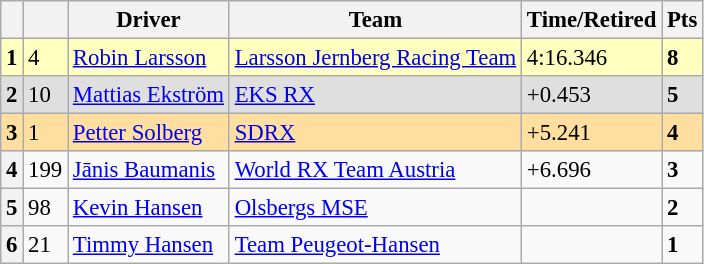<table class=wikitable style="font-size:95%">
<tr>
<th></th>
<th></th>
<th>Driver</th>
<th>Team</th>
<th>Time/Retired</th>
<th>Pts</th>
</tr>
<tr>
<th style="background:#ffffbf;">1</th>
<td style="background:#ffffbf;">4</td>
<td style="background:#ffffbf;"> <a href='#'>Robin Larsson</a></td>
<td style="background:#ffffbf;"><a href='#'>Larsson Jernberg Racing Team</a></td>
<td style="background:#ffffbf;">4:16.346</td>
<td style="background:#ffffbf;"><strong>8</strong></td>
</tr>
<tr>
<th style="background:#dfdfdf;">2</th>
<td style="background:#dfdfdf;">10</td>
<td style="background:#dfdfdf;"> <a href='#'>Mattias Ekström</a></td>
<td style="background:#dfdfdf;"><a href='#'>EKS RX</a></td>
<td style="background:#dfdfdf;">+0.453</td>
<td style="background:#dfdfdf;"><strong>5</strong></td>
</tr>
<tr>
<th style="background:#ffdf9f;">3</th>
<td style="background:#ffdf9f;">1</td>
<td style="background:#ffdf9f;"> <a href='#'>Petter Solberg</a></td>
<td style="background:#ffdf9f;"><a href='#'>SDRX</a></td>
<td style="background:#ffdf9f;">+5.241</td>
<td style="background:#ffdf9f;"><strong>4</strong></td>
</tr>
<tr>
<th>4</th>
<td>199</td>
<td> <a href='#'>Jānis Baumanis</a></td>
<td><a href='#'>World RX Team Austria</a></td>
<td>+6.696</td>
<td><strong>3</strong></td>
</tr>
<tr>
<th>5</th>
<td>98</td>
<td> <a href='#'>Kevin Hansen</a></td>
<td><a href='#'>Olsbergs MSE</a></td>
<td></td>
<td><strong>2</strong></td>
</tr>
<tr>
<th>6</th>
<td>21</td>
<td> <a href='#'>Timmy Hansen</a></td>
<td><a href='#'>Team Peugeot-Hansen</a></td>
<td></td>
<td><strong>1</strong></td>
</tr>
</table>
